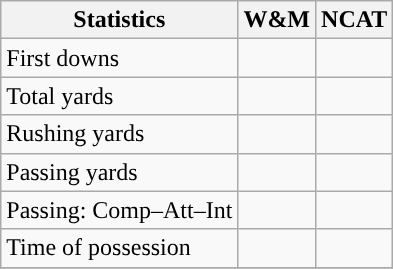<table class="wikitable" style="float: left;">
<tr>
<th>Statistics</th>
<th>W&M</th>
<th>NCAT</th>
</tr>
<tr>
<td>First downs</td>
<td></td>
<td></td>
</tr>
<tr>
<td>Total yards</td>
<td></td>
<td></td>
</tr>
<tr>
<td>Rushing yards</td>
<td></td>
<td></td>
</tr>
<tr>
<td>Passing yards</td>
<td></td>
<td></td>
</tr>
<tr>
<td>Passing: Comp–Att–Int</td>
<td></td>
<td></td>
</tr>
<tr>
<td>Time of possession</td>
<td></td>
<td></td>
</tr>
<tr>
</tr>
</table>
